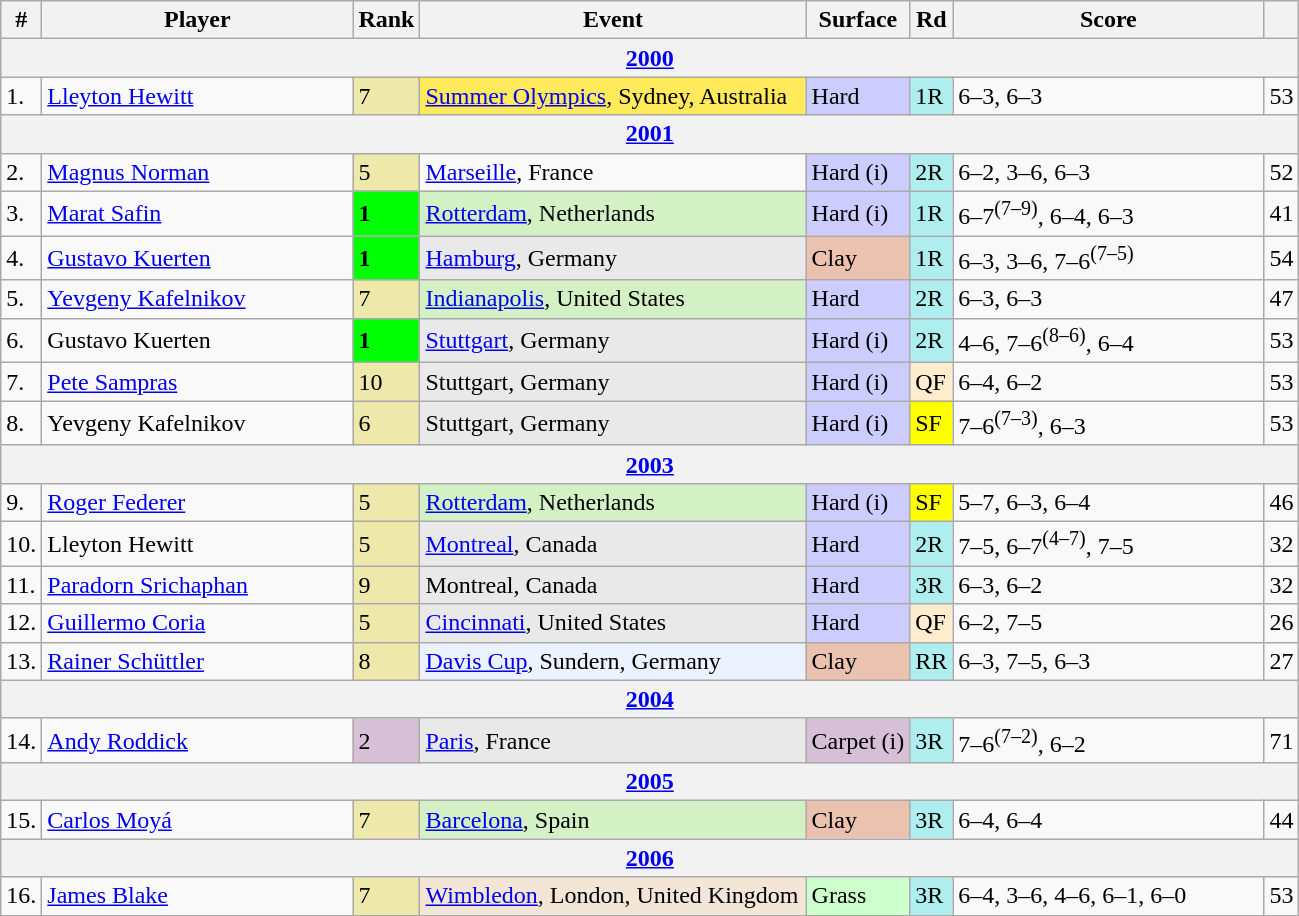<table class="wikitable sortable">
<tr>
<th>#</th>
<th width=200>Player</th>
<th>Rank</th>
<th width=250>Event</th>
<th>Surface</th>
<th>Rd</th>
<th width=200>Score</th>
<th></th>
</tr>
<tr>
<th colspan=8><a href='#'>2000</a></th>
</tr>
<tr>
<td>1.</td>
<td> <a href='#'>Lleyton Hewitt</a></td>
<td bgcolor=EEE8AA>7</td>
<td bgcolor=FFEA5C><a href='#'>Summer Olympics</a>, Sydney, Australia</td>
<td bgcolor=CCCCFF>Hard</td>
<td bgcolor=afeeee>1R</td>
<td>6–3, 6–3</td>
<td>53</td>
</tr>
<tr>
<th colspan=8><a href='#'>2001</a></th>
</tr>
<tr>
<td>2.</td>
<td> <a href='#'>Magnus Norman</a></td>
<td bgcolor=EEE8AA>5</td>
<td><a href='#'>Marseille</a>, France</td>
<td bgcolor=CCCCFF>Hard (i)</td>
<td bgcolor=afeeee>2R</td>
<td>6–2, 3–6, 6–3</td>
<td>52</td>
</tr>
<tr>
<td>3.</td>
<td> <a href='#'>Marat Safin</a></td>
<td bgcolor=lime><strong>1</strong></td>
<td bgcolor=d4f1c5><a href='#'>Rotterdam</a>, Netherlands</td>
<td bgcolor=CCCCFF>Hard (i)</td>
<td bgcolor=afeeee>1R</td>
<td>6–7<sup>(7–9)</sup>, 6–4, 6–3</td>
<td>41</td>
</tr>
<tr>
<td>4.</td>
<td> <a href='#'>Gustavo Kuerten</a></td>
<td bgcolor=lime><strong>1</strong></td>
<td bgcolor=e9e9e9><a href='#'>Hamburg</a>, Germany</td>
<td bgcolor=#ebc2af>Clay</td>
<td bgcolor=afeeee>1R</td>
<td>6–3, 3–6, 7–6<sup>(7–5)</sup></td>
<td>54</td>
</tr>
<tr>
<td>5.</td>
<td> <a href='#'>Yevgeny Kafelnikov</a></td>
<td bgcolor=EEE8AA>7</td>
<td bgcolor=d4f1c5><a href='#'>Indianapolis</a>, United States</td>
<td bgcolor=CCCCFF>Hard</td>
<td bgcolor=afeeee>2R</td>
<td>6–3, 6–3</td>
<td>47</td>
</tr>
<tr>
<td>6.</td>
<td> Gustavo Kuerten</td>
<td bgcolor=lime><strong>1</strong></td>
<td bgcolor=e9e9e9><a href='#'>Stuttgart</a>, Germany</td>
<td bgcolor=CCCCFF>Hard (i)</td>
<td bgcolor=afeeee>2R</td>
<td>4–6, 7–6<sup>(8–6)</sup>, 6–4</td>
<td>53</td>
</tr>
<tr>
<td>7.</td>
<td> <a href='#'>Pete Sampras</a></td>
<td bgcolor=EEE8AA>10</td>
<td bgcolor=e9e9e9>Stuttgart, Germany</td>
<td bgcolor=CCCCFF>Hard (i)</td>
<td bgcolor=ffebcd>QF</td>
<td>6–4, 6–2</td>
<td>53</td>
</tr>
<tr>
<td>8.</td>
<td> Yevgeny Kafelnikov</td>
<td bgcolor=EEE8AA>6</td>
<td bgcolor=e9e9e9>Stuttgart, Germany</td>
<td bgcolor=CCCCFF>Hard (i)</td>
<td bgcolor=yellow>SF</td>
<td>7–6<sup>(7–3)</sup>, 6–3</td>
<td>53</td>
</tr>
<tr>
<th colspan=8><a href='#'>2003</a></th>
</tr>
<tr>
<td>9.</td>
<td> <a href='#'>Roger Federer</a></td>
<td bgcolor=EEE8AA>5</td>
<td bgcolor=d4f1c5><a href='#'>Rotterdam</a>, Netherlands</td>
<td bgcolor=CCCCFF>Hard (i)</td>
<td bgcolor=yellow>SF</td>
<td>5–7, 6–3, 6–4</td>
<td>46</td>
</tr>
<tr>
<td>10.</td>
<td> Lleyton Hewitt</td>
<td bgcolor=EEE8AA>5</td>
<td bgcolor=e9e9e9><a href='#'>Montreal</a>, Canada</td>
<td bgcolor=CCCCFF>Hard</td>
<td bgcolor=afeeee>2R</td>
<td>7–5, 6–7<sup>(4–7)</sup>, 7–5</td>
<td>32</td>
</tr>
<tr>
<td>11.</td>
<td> <a href='#'>Paradorn Srichaphan</a></td>
<td bgcolor=EEE8AA>9</td>
<td bgcolor=e9e9e9>Montreal, Canada</td>
<td bgcolor=CCCCFF>Hard</td>
<td bgcolor=afeeee>3R</td>
<td>6–3, 6–2</td>
<td>32</td>
</tr>
<tr>
<td>12.</td>
<td> <a href='#'>Guillermo Coria</a></td>
<td bgcolor=EEE8AA>5</td>
<td bgcolor=e9e9e9><a href='#'>Cincinnati</a>, United States</td>
<td bgcolor=CCCCFF>Hard</td>
<td bgcolor=ffebcd>QF</td>
<td>6–2, 7–5</td>
<td>26</td>
</tr>
<tr>
<td>13.</td>
<td> <a href='#'>Rainer Schüttler</a></td>
<td bgcolor=EEE8AA>8</td>
<td bgcolor=ECF2FF><a href='#'>Davis Cup</a>, Sundern, Germany</td>
<td bgcolor=#ebc2af>Clay</td>
<td bgcolor=afeeee>RR</td>
<td>6–3, 7–5, 6–3</td>
<td>27</td>
</tr>
<tr>
<th colspan=8><a href='#'>2004</a></th>
</tr>
<tr>
<td>14.</td>
<td> <a href='#'>Andy Roddick</a></td>
<td bgcolor=thistle>2</td>
<td bgcolor=e9e9e9><a href='#'>Paris</a>, France</td>
<td bgcolor=thistle>Carpet (i)</td>
<td bgcolor=afeeee>3R</td>
<td>7–6<sup>(7–2)</sup>, 6–2</td>
<td>71</td>
</tr>
<tr>
<th colspan=8><a href='#'>2005</a></th>
</tr>
<tr>
<td>15.</td>
<td> <a href='#'>Carlos Moyá</a></td>
<td bgcolor=EEE8AA>7</td>
<td bgcolor=d4f1c5><a href='#'>Barcelona</a>, Spain</td>
<td bgcolor=#ebc2af>Clay</td>
<td bgcolor=afeeee>3R</td>
<td>6–4, 6–4</td>
<td>44</td>
</tr>
<tr>
<th colspan=8><a href='#'>2006</a></th>
</tr>
<tr>
<td>16.</td>
<td> <a href='#'>James Blake</a></td>
<td bgcolor=EEE8AA>7</td>
<td bgcolor=f3e6d7><a href='#'>Wimbledon</a>, London, United Kingdom</td>
<td bgcolor=#cfc>Grass</td>
<td bgcolor=afeeee>3R</td>
<td>6–4, 3–6, 4–6, 6–1, 6–0</td>
<td>53</td>
</tr>
</table>
